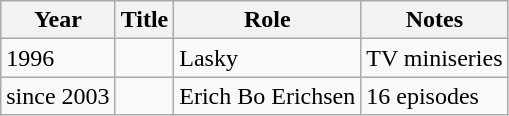<table class="wikitable sortable">
<tr>
<th>Year</th>
<th>Title</th>
<th>Role</th>
<th class="unsortable">Notes</th>
</tr>
<tr>
<td>1996</td>
<td><em></em></td>
<td>Lasky</td>
<td>TV miniseries</td>
</tr>
<tr>
<td>since 2003</td>
<td><em></em></td>
<td>Erich Bo Erichsen</td>
<td>16 episodes</td>
</tr>
</table>
